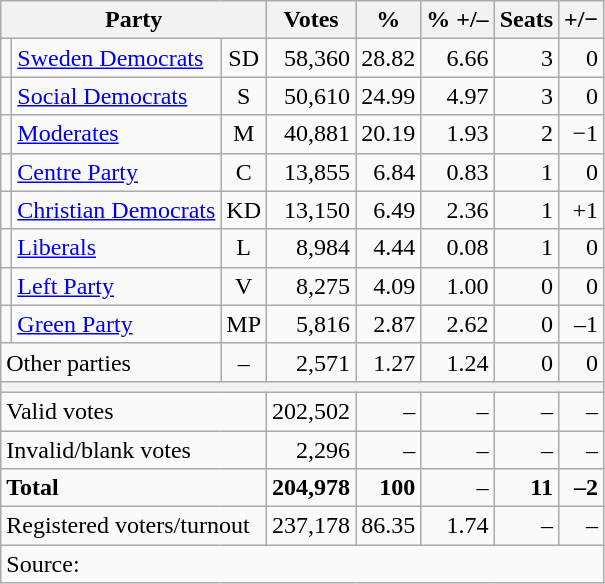<table class=wikitable style=text-align:right>
<tr>
<th colspan=3>Party</th>
<th>Votes</th>
<th>%</th>
<th>% +/–</th>
<th>Seats</th>
<th>+/−</th>
</tr>
<tr>
<td bgcolor=></td>
<td align=left><a href='#'>Sweden Democrats</a></td>
<td align=center>SD</td>
<td>58,360</td>
<td>28.82</td>
<td> 6.66</td>
<td>3</td>
<td>0</td>
</tr>
<tr>
<td bgcolor=></td>
<td align=left><a href='#'>Social Democrats</a></td>
<td align=center>S</td>
<td>50,610</td>
<td>24.99</td>
<td> 4.97</td>
<td>3</td>
<td>0</td>
</tr>
<tr>
<td bgcolor=></td>
<td align=left><a href='#'>Moderates</a></td>
<td align=center>M</td>
<td>40,881</td>
<td>20.19</td>
<td> 1.93</td>
<td>2</td>
<td>−1</td>
</tr>
<tr>
<td bgcolor=></td>
<td align=left><a href='#'>Centre Party</a></td>
<td align=center>C</td>
<td>13,855</td>
<td>6.84</td>
<td> 0.83</td>
<td>1</td>
<td>0</td>
</tr>
<tr>
<td bgcolor=></td>
<td align=left><a href='#'>Christian Democrats</a></td>
<td align=center>KD</td>
<td>13,150</td>
<td>6.49</td>
<td> 2.36</td>
<td>1</td>
<td>+1</td>
</tr>
<tr>
<td bgcolor=></td>
<td align=left><a href='#'>Liberals</a></td>
<td align=center>L</td>
<td>8,984</td>
<td>4.44</td>
<td> 0.08</td>
<td>1</td>
<td>0</td>
</tr>
<tr>
<td bgcolor=></td>
<td align=left><a href='#'>Left Party</a></td>
<td align=center>V</td>
<td>8,275</td>
<td>4.09</td>
<td> 1.00</td>
<td>0</td>
<td>0</td>
</tr>
<tr>
<td bgcolor=></td>
<td align=left><a href='#'>Green Party</a></td>
<td align=center>MP</td>
<td>5,816</td>
<td>2.87</td>
<td> 2.62</td>
<td>0</td>
<td>–1</td>
</tr>
<tr>
<td align=left colspan=2>Other parties</td>
<td align=center>–</td>
<td>2,571</td>
<td>1.27</td>
<td> 1.24</td>
<td>0</td>
<td>0</td>
</tr>
<tr>
<th colspan=8></th>
</tr>
<tr>
<td align=left colspan=3>Valid votes</td>
<td>202,502</td>
<td>–</td>
<td>–</td>
<td>–</td>
<td>–</td>
</tr>
<tr>
<td align=left colspan=3>Invalid/blank votes</td>
<td>2,296</td>
<td>–</td>
<td>–</td>
<td>–</td>
<td>–</td>
</tr>
<tr>
<td align=left colspan=3><strong>Total</strong></td>
<td><strong>204,978</strong></td>
<td><strong>100</strong></td>
<td>–</td>
<td><strong>11</strong></td>
<td><strong>–2</strong></td>
</tr>
<tr>
<td align=left colspan=3>Registered voters/turnout</td>
<td>237,178</td>
<td>86.35</td>
<td> 1.74</td>
<td>–</td>
<td>–</td>
</tr>
<tr>
<td colspan=8 align=left>Source: </td>
</tr>
</table>
